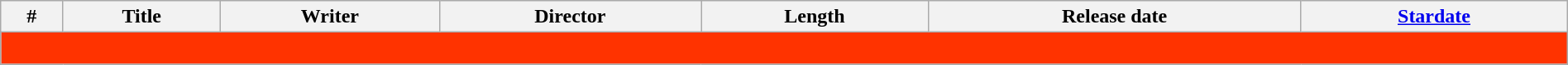<table class="wikitable plainrowheaders" style="width:100%">
<tr>
<th>#</th>
<th>Title</th>
<th>Writer</th>
<th>Director</th>
<th>Length</th>
<th>Release date</th>
<th><a href='#'>Stardate</a></th>
</tr>
<tr>
<td colspan="7" bgcolor="#ff3300"><br>

</td>
</tr>
</table>
